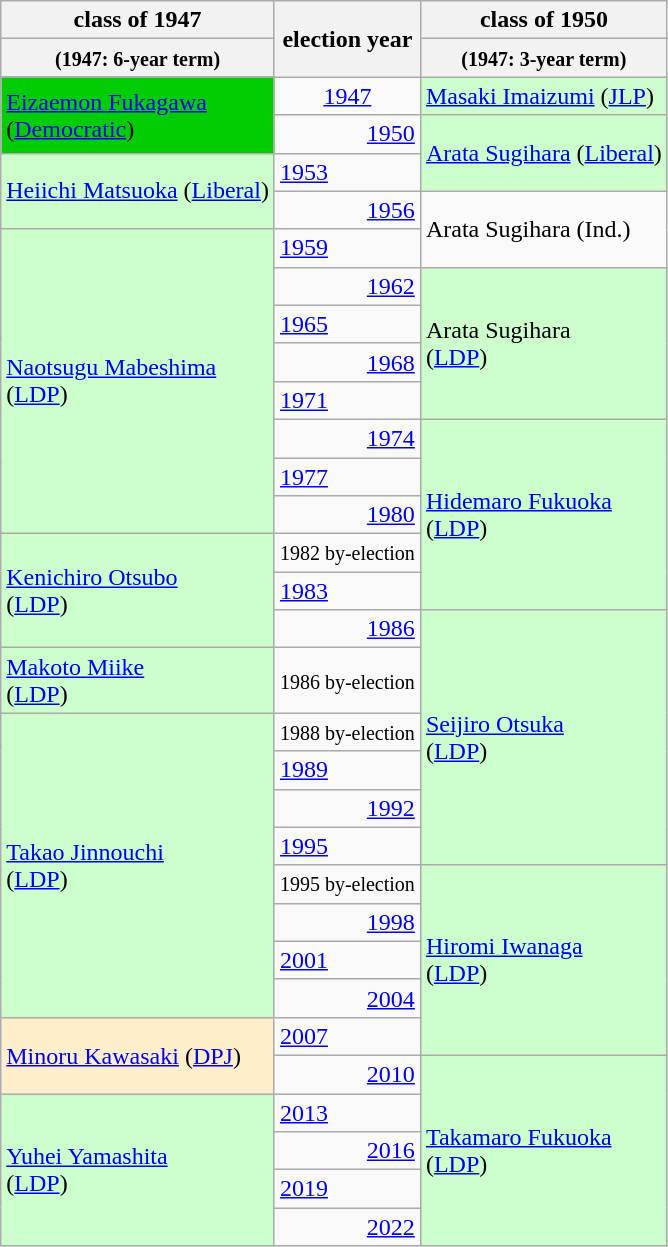<table class="wikitable" border="1">
<tr>
<th>class of 1947</th>
<th rowspan="2">election year</th>
<th>class of 1950</th>
</tr>
<tr>
<th><small>(1947: 6-year term)</small></th>
<th><small>(1947: 3-year term)</small></th>
</tr>
<tr>
<td rowspan="2" bgcolor="#00CC00"><a href='#'>Eizaemon Fukagawa</a><br>(<a href='#'>Democratic</a>)</td>
<td align="center"><a href='#'>1947</a></td>
<td bgcolor="#CCFFCC"><a href='#'>Masaki Imaizumi</a> (<a href='#'>JLP</a>)</td>
</tr>
<tr>
<td align="right"><a href='#'>1950</a></td>
<td rowspan="2" bgcolor="#CCFFCC"><a href='#'>Arata Sugihara</a> (<a href='#'>Liberal</a>)</td>
</tr>
<tr>
<td rowspan="2" bgcolor="#CCFFCC"><a href='#'>Heiichi Matsuoka</a> (<a href='#'>Liberal</a>)</td>
<td align="left"><a href='#'>1953</a></td>
</tr>
<tr>
<td align="right"><a href='#'>1956</a></td>
<td rowspan="2">Arata Sugihara (Ind.)</td>
</tr>
<tr>
<td rowspan="8" bgcolor="#CCFFCC"><a href='#'>Naotsugu Mabeshima</a><br>(<a href='#'>LDP</a>)</td>
<td align="left"><a href='#'>1959</a></td>
</tr>
<tr>
<td align="right"><a href='#'>1962</a></td>
<td rowspan="4" bgcolor="#CCFFCC">Arata Sugihara<br>(<a href='#'>LDP</a>)</td>
</tr>
<tr>
<td align="left"><a href='#'>1965</a></td>
</tr>
<tr>
<td align="right"><a href='#'>1968</a></td>
</tr>
<tr>
<td align="left"><a href='#'>1971</a></td>
</tr>
<tr>
<td align="right"><a href='#'>1974</a></td>
<td rowspan="5" bgcolor="#CCFFCC"><a href='#'>Hidemaro Fukuoka</a><br>(<a href='#'>LDP</a>)</td>
</tr>
<tr>
<td align="left"><a href='#'>1977</a></td>
</tr>
<tr>
<td align="right"><a href='#'>1980</a></td>
</tr>
<tr>
<td rowspan="3" bgcolor="#CCFFCC"><a href='#'>Kenichiro Otsubo</a><br>(<a href='#'>LDP</a>)</td>
<td align="left"><small>1982 by-election</small></td>
</tr>
<tr>
<td align="left"><a href='#'>1983</a></td>
</tr>
<tr>
<td align="right"><a href='#'>1986</a></td>
<td rowspan="6" bgcolor="#CCFFCC"><a href='#'>Seijiro Otsuka</a><br>(<a href='#'>LDP</a>)</td>
</tr>
<tr>
<td bgcolor="#CCFFCC"><a href='#'>Makoto Miike</a><br>(<a href='#'>LDP</a>)</td>
<td align="left"><small>1986 by-election</small></td>
</tr>
<tr>
<td rowspan="8" bgcolor="#CCFFCC"><a href='#'>Takao Jinnouchi</a><br>(<a href='#'>LDP</a>)</td>
<td align="left"><small>1988 by-election</small></td>
</tr>
<tr>
<td align="left"><a href='#'>1989</a></td>
</tr>
<tr>
<td align="right"><a href='#'>1992</a></td>
</tr>
<tr>
<td align="left"><a href='#'>1995</a></td>
</tr>
<tr>
<td align="right"><small>1995 by-election</small></td>
<td rowspan="5" bgcolor="#CCFFCC"><a href='#'>Hiromi Iwanaga</a><br>(<a href='#'>LDP</a>)</td>
</tr>
<tr>
<td align="right"><a href='#'>1998</a></td>
</tr>
<tr>
<td align="left"><a href='#'>2001</a></td>
</tr>
<tr>
<td align="right"><a href='#'>2004</a></td>
</tr>
<tr>
<td rowspan="2" bgcolor="#FFEECC"><a href='#'>Minoru Kawasaki</a> (<a href='#'>DPJ</a>)</td>
<td align="left"><a href='#'>2007</a></td>
</tr>
<tr>
<td align="right"><a href='#'>2010</a></td>
<td rowspan="5" bgcolor="#CCFFCC"><a href='#'>Takamaro Fukuoka</a><br>(<a href='#'>LDP</a>)</td>
</tr>
<tr>
<td rowspan="4" bgcolor="#CCFFCC"><a href='#'>Yuhei Yamashita</a><br>(<a href='#'>LDP</a>)</td>
<td align="left"><a href='#'>2013</a></td>
</tr>
<tr>
<td align="right"><a href='#'>2016</a></td>
</tr>
<tr>
<td align="left"><a href='#'>2019</a></td>
</tr>
<tr>
<td align="right"><a href='#'>2022</a></td>
</tr>
</table>
